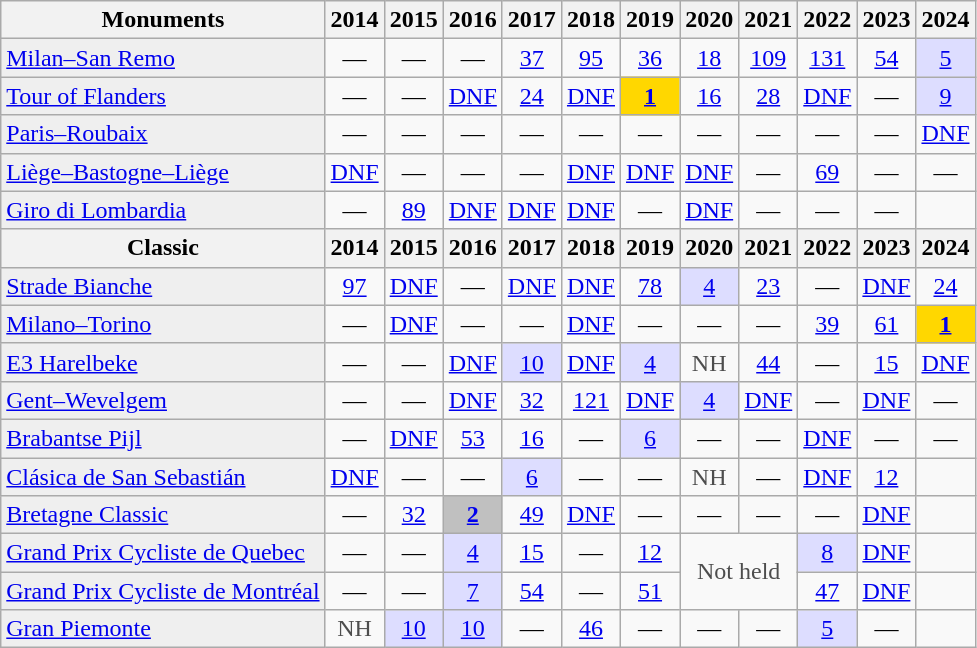<table class="wikitable">
<tr>
<th>Monuments</th>
<th scope="col">2014</th>
<th scope="col">2015</th>
<th scope="col">2016</th>
<th scope="col">2017</th>
<th scope="col">2018</th>
<th scope="col">2019</th>
<th scope="col">2020</th>
<th scope="col">2021</th>
<th scope="col">2022</th>
<th scope="col">2023</th>
<th scope="col">2024</th>
</tr>
<tr style="text-align:center;">
<td style="text-align:left; background:#efefef;"><a href='#'>Milan–San Remo</a></td>
<td>—</td>
<td>—</td>
<td>—</td>
<td><a href='#'>37</a></td>
<td><a href='#'>95</a></td>
<td><a href='#'>36</a></td>
<td><a href='#'>18</a></td>
<td><a href='#'>109</a></td>
<td><a href='#'>131</a></td>
<td><a href='#'>54</a></td>
<td style="background:#ddf;"><a href='#'>5</a></td>
</tr>
<tr style="text-align:center;">
<td style="text-align:left; background:#efefef;"><a href='#'>Tour of Flanders</a></td>
<td>—</td>
<td>—</td>
<td><a href='#'>DNF</a></td>
<td><a href='#'>24</a></td>
<td><a href='#'>DNF</a></td>
<td style="background:gold;"><a href='#'><strong>1</strong></a></td>
<td><a href='#'>16</a></td>
<td><a href='#'>28</a></td>
<td><a href='#'>DNF</a></td>
<td>—</td>
<td style="background:#ddf;"><a href='#'>9</a></td>
</tr>
<tr style="text-align:center;">
<td style="text-align:left; background:#efefef;"><a href='#'>Paris–Roubaix</a></td>
<td>—</td>
<td>—</td>
<td>—</td>
<td>—</td>
<td>—</td>
<td>—</td>
<td>—</td>
<td>—</td>
<td>—</td>
<td>—</td>
<td><a href='#'>DNF</a></td>
</tr>
<tr style="text-align:center;">
<td style="text-align:left; background:#efefef;"><a href='#'>Liège–Bastogne–Liège</a></td>
<td><a href='#'>DNF</a></td>
<td>—</td>
<td>—</td>
<td>—</td>
<td><a href='#'>DNF</a></td>
<td><a href='#'>DNF</a></td>
<td><a href='#'>DNF</a></td>
<td>—</td>
<td><a href='#'>69</a></td>
<td>—</td>
<td>—</td>
</tr>
<tr style="text-align:center;">
<td style="text-align:left; background:#efefef;"><a href='#'>Giro di Lombardia</a></td>
<td>—</td>
<td><a href='#'>89</a></td>
<td><a href='#'>DNF</a></td>
<td><a href='#'>DNF</a></td>
<td><a href='#'>DNF</a></td>
<td>—</td>
<td><a href='#'>DNF</a></td>
<td>—</td>
<td>—</td>
<td>—</td>
<td></td>
</tr>
<tr>
<th>Classic</th>
<th scope="col">2014</th>
<th scope="col">2015</th>
<th scope="col">2016</th>
<th scope="col">2017</th>
<th scope="col">2018</th>
<th scope="col">2019</th>
<th scope="col">2020</th>
<th scope="col">2021</th>
<th scope="col">2022</th>
<th scope="col">2023</th>
<th scope="col">2024</th>
</tr>
<tr style="text-align:center;">
<td style="text-align:left; background:#efefef;"><a href='#'>Strade Bianche</a></td>
<td><a href='#'>97</a></td>
<td><a href='#'>DNF</a></td>
<td>—</td>
<td><a href='#'>DNF</a></td>
<td><a href='#'>DNF</a></td>
<td><a href='#'>78</a></td>
<td style="background:#ddf;"><a href='#'>4</a></td>
<td><a href='#'>23</a></td>
<td>—</td>
<td><a href='#'>DNF</a></td>
<td><a href='#'>24</a></td>
</tr>
<tr style="text-align:center;">
<td style="text-align:left; background:#efefef;"><a href='#'>Milano–Torino</a></td>
<td>—</td>
<td><a href='#'>DNF</a></td>
<td>—</td>
<td>—</td>
<td><a href='#'>DNF</a></td>
<td>—</td>
<td>—</td>
<td>—</td>
<td><a href='#'>39</a></td>
<td><a href='#'>61</a></td>
<td style="background:gold;"><a href='#'><strong>1</strong></a></td>
</tr>
<tr style="text-align:center;">
<td style="text-align:left; background:#efefef;"><a href='#'>E3 Harelbeke</a></td>
<td>—</td>
<td>—</td>
<td><a href='#'>DNF</a></td>
<td style="background:#ddf;"><a href='#'>10</a></td>
<td><a href='#'>DNF</a></td>
<td style="background:#ddf;"><a href='#'>4</a></td>
<td style="color:#4d4d4d;">NH</td>
<td><a href='#'>44</a></td>
<td>—</td>
<td><a href='#'>15</a></td>
<td><a href='#'>DNF</a></td>
</tr>
<tr style="text-align:center;">
<td style="text-align:left; background:#efefef;"><a href='#'>Gent–Wevelgem</a></td>
<td>—</td>
<td>—</td>
<td><a href='#'>DNF</a></td>
<td><a href='#'>32</a></td>
<td><a href='#'>121</a></td>
<td><a href='#'>DNF</a></td>
<td style="background:#ddf;"><a href='#'>4</a></td>
<td><a href='#'>DNF</a></td>
<td>—</td>
<td><a href='#'>DNF</a></td>
<td>—</td>
</tr>
<tr style="text-align:center;">
<td style="text-align:left; background:#efefef;"><a href='#'>Brabantse Pijl</a></td>
<td>—</td>
<td><a href='#'>DNF</a></td>
<td><a href='#'>53</a></td>
<td><a href='#'>16</a></td>
<td>—</td>
<td style="background:#ddf;"><a href='#'>6</a></td>
<td>—</td>
<td>—</td>
<td><a href='#'>DNF</a></td>
<td>—</td>
<td>—</td>
</tr>
<tr style="text-align:center;">
<td style="text-align:left; background:#efefef;"><a href='#'>Clásica de San Sebastián</a></td>
<td><a href='#'>DNF</a></td>
<td>—</td>
<td>—</td>
<td style="background:#ddf;"><a href='#'>6</a></td>
<td>—</td>
<td>—</td>
<td style="color:#4d4d4d;">NH</td>
<td>—</td>
<td><a href='#'>DNF</a></td>
<td><a href='#'>12</a></td>
<td></td>
</tr>
<tr style="text-align:center;">
<td style="text-align:left; background:#efefef;"><a href='#'>Bretagne Classic</a></td>
<td>—</td>
<td><a href='#'>32</a></td>
<td style="background:#C0C0C0;"><a href='#'><strong>2</strong></a></td>
<td><a href='#'>49</a></td>
<td><a href='#'>DNF</a></td>
<td>—</td>
<td>—</td>
<td>—</td>
<td>—</td>
<td><a href='#'>DNF</a></td>
<td></td>
</tr>
<tr style="text-align:center;">
<td style="text-align:left; background:#efefef;"><a href='#'>Grand Prix Cycliste de Quebec</a></td>
<td>—</td>
<td>—</td>
<td style="background:#ddf;"><a href='#'>4</a></td>
<td><a href='#'>15</a></td>
<td>—</td>
<td><a href='#'>12</a></td>
<td style="color:#4d4d4d;" rowspan=2 colspan=2>Not held</td>
<td style="background:#ddf;"><a href='#'>8</a></td>
<td><a href='#'>DNF</a></td>
<td></td>
</tr>
<tr style="text-align:center;">
<td style="text-align:left; background:#efefef;"><a href='#'>Grand Prix Cycliste de Montréal</a></td>
<td>—</td>
<td>—</td>
<td style="background:#ddf;"><a href='#'>7</a></td>
<td><a href='#'>54</a></td>
<td>—</td>
<td><a href='#'>51</a></td>
<td><a href='#'>47</a></td>
<td><a href='#'>DNF</a></td>
<td></td>
</tr>
<tr style="text-align:center;">
<td style="text-align:left; background:#efefef;"><a href='#'>Gran Piemonte</a></td>
<td style="color:#4d4d4d;">NH</td>
<td style="background:#ddf;"><a href='#'>10</a></td>
<td style="background:#ddf;"><a href='#'>10</a></td>
<td>—</td>
<td><a href='#'>46</a></td>
<td>—</td>
<td>—</td>
<td>—</td>
<td style="background:#ddf;"><a href='#'>5</a></td>
<td>—</td>
<td></td>
</tr>
</table>
